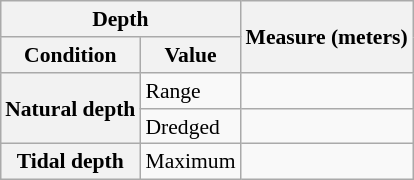<table class="wikitable" style="font-size: 90%" align=right>
<tr>
<th colspan="2">Depth</th>
<th rowspan="2">Measure (meters)</th>
</tr>
<tr>
<th>Condition</th>
<th>Value</th>
</tr>
<tr>
<th rowspan="2">Natural depth</th>
<td>Range</td>
<td></td>
</tr>
<tr>
<td>Dredged</td>
<td></td>
</tr>
<tr>
<th rowspan="2">Tidal depth</th>
<td>Maximum</td>
<td></td>
</tr>
</table>
